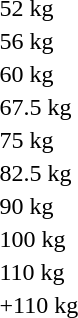<table>
<tr>
<td>52 kg</td>
<td></td>
<td></td>
<td></td>
</tr>
<tr>
<td>56 kg</td>
<td></td>
<td></td>
<td></td>
</tr>
<tr>
<td>60 kg</td>
<td></td>
<td></td>
<td></td>
</tr>
<tr>
<td>67.5 kg</td>
<td></td>
<td></td>
<td></td>
</tr>
<tr>
<td>75 kg</td>
<td></td>
<td></td>
<td></td>
</tr>
<tr>
<td>82.5 kg</td>
<td></td>
<td></td>
<td></td>
</tr>
<tr>
<td>90 kg</td>
<td></td>
<td></td>
<td></td>
</tr>
<tr>
<td>100 kg</td>
<td></td>
<td></td>
<td></td>
</tr>
<tr>
<td>110 kg</td>
<td></td>
<td></td>
<td></td>
</tr>
<tr>
<td>+110 kg</td>
<td></td>
<td></td>
<td></td>
</tr>
</table>
